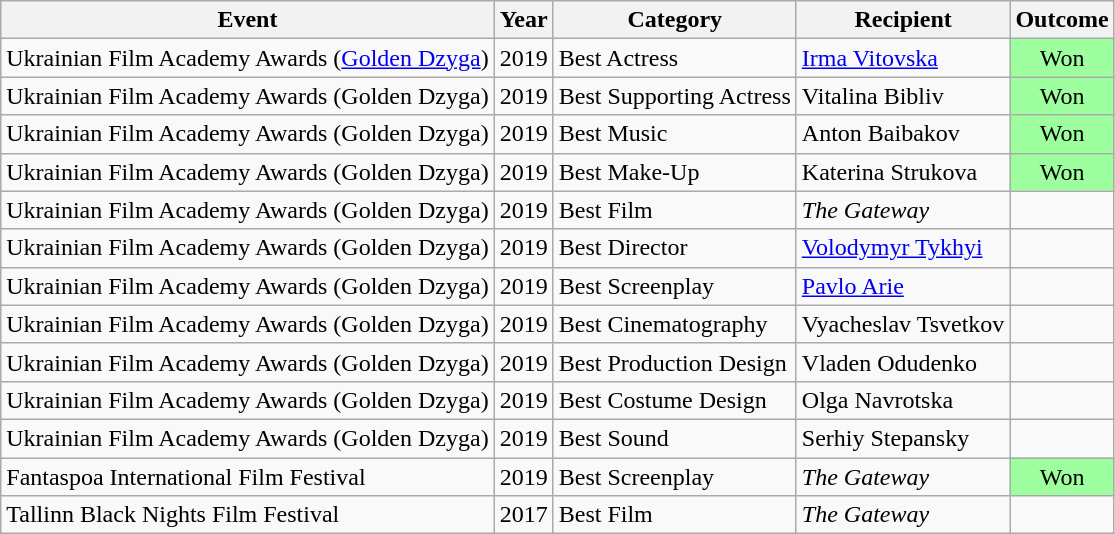<table class="wikitable">
<tr>
<th>Event</th>
<th>Year</th>
<th>Category</th>
<th>Recipient</th>
<th>Outcome</th>
</tr>
<tr>
<td>Ukrainian Film Academy Awards (<a href='#'>Golden Dzyga</a>)</td>
<td>2019</td>
<td>Best Actress</td>
<td><a href='#'>Irma Vitovska</a></td>
<td style="background: #9EFF9E; color: #000; vertical-align: middle; text-align: center; " class="yes table-yes2 notheme">Won</td>
</tr>
<tr>
<td>Ukrainian Film Academy Awards (Golden Dzyga)</td>
<td>2019</td>
<td>Best Supporting Actress</td>
<td>Vitalina Bibliv</td>
<td style="background: #9EFF9E; color: #000; vertical-align: middle; text-align: center; " class="yes table-yes2 notheme">Won</td>
</tr>
<tr>
<td>Ukrainian Film Academy Awards (Golden Dzyga)</td>
<td>2019</td>
<td>Best Music</td>
<td>Anton Baibakov</td>
<td style="background: #9EFF9E; color: #000; vertical-align: middle; text-align: center; " class="yes table-yes2 notheme">Won</td>
</tr>
<tr>
<td>Ukrainian Film Academy Awards (Golden Dzyga)</td>
<td>2019</td>
<td>Best Make-Up</td>
<td>Katerina Strukova</td>
<td style="background: #9EFF9E; color: #000; vertical-align: middle; text-align: center; " class="yes table-yes2 notheme">Won</td>
</tr>
<tr>
<td>Ukrainian Film Academy Awards (Golden Dzyga)</td>
<td>2019</td>
<td>Best Film</td>
<td><em>The Gateway</em></td>
<td></td>
</tr>
<tr>
<td>Ukrainian Film Academy Awards (Golden Dzyga)</td>
<td>2019</td>
<td>Best Director</td>
<td><a href='#'>Volodymyr Tykhyi</a></td>
<td></td>
</tr>
<tr>
<td>Ukrainian Film Academy Awards (Golden Dzyga)</td>
<td>2019</td>
<td>Best Screenplay</td>
<td><a href='#'>Pavlo Arie</a></td>
<td></td>
</tr>
<tr>
<td>Ukrainian Film Academy Awards (Golden Dzyga)</td>
<td>2019</td>
<td>Best Cinematography</td>
<td>Vyacheslav Tsvetkov</td>
<td></td>
</tr>
<tr>
<td>Ukrainian Film Academy Awards (Golden Dzyga)</td>
<td>2019</td>
<td>Best Production Design</td>
<td>Vladen Odudenko</td>
<td></td>
</tr>
<tr>
<td>Ukrainian Film Academy Awards (Golden Dzyga)</td>
<td>2019</td>
<td>Best Costume Design</td>
<td>Olga Navrotska</td>
<td></td>
</tr>
<tr>
<td>Ukrainian Film Academy Awards (Golden Dzyga)</td>
<td>2019</td>
<td>Best Sound</td>
<td>Serhiy Stepansky</td>
<td></td>
</tr>
<tr>
<td>Fantaspoa International Film Festival</td>
<td>2019</td>
<td>Best Screenplay</td>
<td><em>The Gateway</em></td>
<td style="background: #9EFF9E; color: #000; vertical-align: middle; text-align: center; " class="yes table-yes2 notheme">Won</td>
</tr>
<tr>
<td>Tallinn Black Nights Film Festival</td>
<td>2017</td>
<td>Best Film</td>
<td><em>The Gateway</em></td>
<td></td>
</tr>
</table>
